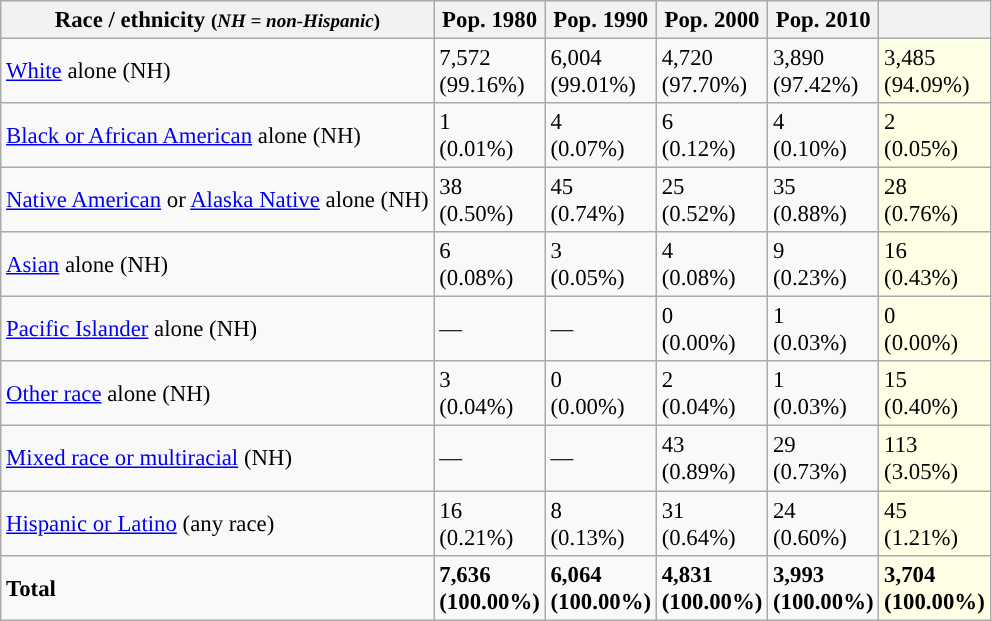<table class="wikitable sortable collapsible" style="font-size: 95%;">
<tr>
<th>Race / ethnicity <small>(<em>NH = non-Hispanic</em>)</small></th>
<th>Pop. 1980</th>
<th>Pop. 1990</th>
<th>Pop. 2000</th>
<th>Pop. 2010</th>
<th></th>
</tr>
<tr>
<td><a href='#'>White</a> alone (NH)</td>
<td>7,572<br>(99.16%)</td>
<td>6,004<br>(99.01%)</td>
<td>4,720<br>(97.70%)</td>
<td>3,890<br>(97.42%)</td>
<td style='background: #ffffe6;'>3,485<br>(94.09%)</td>
</tr>
<tr>
<td><a href='#'>Black or African American</a> alone (NH)</td>
<td>1<br>(0.01%)</td>
<td>4<br>(0.07%)</td>
<td>6<br>(0.12%)</td>
<td>4<br>(0.10%)</td>
<td style='background: #ffffe6;'>2<br>(0.05%)</td>
</tr>
<tr>
<td><a href='#'>Native American</a> or <a href='#'>Alaska Native</a> alone (NH)</td>
<td>38<br>(0.50%)</td>
<td>45<br>(0.74%)</td>
<td>25<br>(0.52%)</td>
<td>35<br>(0.88%)</td>
<td style='background: #ffffe6;'>28<br>(0.76%)</td>
</tr>
<tr>
<td><a href='#'>Asian</a> alone (NH)</td>
<td>6<br>(0.08%)</td>
<td>3<br>(0.05%)</td>
<td>4<br>(0.08%)</td>
<td>9<br>(0.23%)</td>
<td style='background: #ffffe6;'>16<br>(0.43%)</td>
</tr>
<tr>
<td><a href='#'>Pacific Islander</a> alone (NH)</td>
<td>—</td>
<td>—</td>
<td>0<br>(0.00%)</td>
<td>1<br>(0.03%)</td>
<td style='background: #ffffe6;'>0<br>(0.00%)</td>
</tr>
<tr>
<td><a href='#'>Other race</a> alone (NH)</td>
<td>3<br>(0.04%)</td>
<td>0<br>(0.00%)</td>
<td>2<br>(0.04%)</td>
<td>1<br>(0.03%)</td>
<td style='background: #ffffe6;'>15<br>(0.40%)</td>
</tr>
<tr>
<td><a href='#'>Mixed race or multiracial</a> (NH)</td>
<td>—</td>
<td>—</td>
<td>43<br>(0.89%)</td>
<td>29<br>(0.73%)</td>
<td style='background: #ffffe6;'>113<br>(3.05%)</td>
</tr>
<tr>
<td><a href='#'>Hispanic or Latino</a> (any race)</td>
<td>16<br>(0.21%)</td>
<td>8<br>(0.13%)</td>
<td>31<br>(0.64%)</td>
<td>24<br>(0.60%)</td>
<td style='background: #ffffe6;'>45<br>(1.21%)</td>
</tr>
<tr>
<td><strong>Total</strong></td>
<td><strong>7,636<br>(100.00%)</strong></td>
<td><strong>6,064<br>(100.00%)</strong></td>
<td><strong>4,831<br>(100.00%)</strong></td>
<td><strong>3,993<br>(100.00%)</strong></td>
<td style='background: #ffffe6;'><strong>3,704<br>(100.00%)</strong></td>
</tr>
</table>
